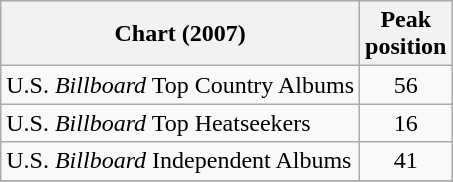<table class="wikitable">
<tr>
<th>Chart (2007)</th>
<th>Peak<br>position</th>
</tr>
<tr>
<td>U.S. <em>Billboard</em> Top Country Albums</td>
<td align="center">56</td>
</tr>
<tr>
<td>U.S. <em>Billboard</em> Top Heatseekers</td>
<td align="center">16</td>
</tr>
<tr>
<td>U.S. <em>Billboard</em> Independent Albums</td>
<td align="center">41</td>
</tr>
<tr>
</tr>
</table>
